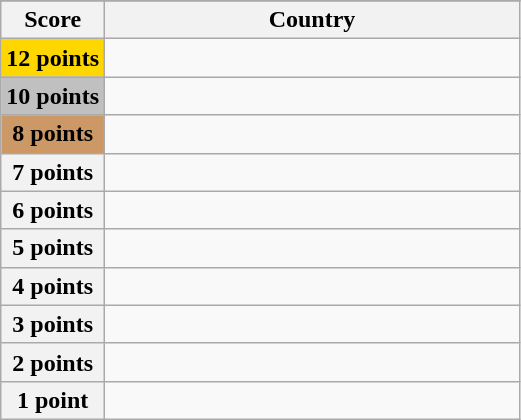<table class="wikitable">
<tr>
</tr>
<tr>
<th scope="col" width="20%">Score</th>
<th scope="col">Country</th>
</tr>
<tr>
<th scope="row" style="background:gold">12 points</th>
<td></td>
</tr>
<tr>
<th scope="row" style="background:silver">10 points</th>
<td></td>
</tr>
<tr>
<th scope="row" style="background:#CC9966">8 points</th>
<td></td>
</tr>
<tr>
<th scope="row">7 points</th>
<td></td>
</tr>
<tr>
<th scope="row">6 points</th>
<td></td>
</tr>
<tr>
<th scope="row">5 points</th>
<td></td>
</tr>
<tr>
<th scope="row">4 points</th>
<td></td>
</tr>
<tr>
<th scope="row">3 points</th>
<td></td>
</tr>
<tr>
<th scope="row">2 points</th>
<td></td>
</tr>
<tr>
<th scope="row">1 point</th>
<td></td>
</tr>
</table>
